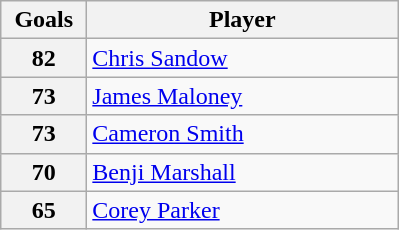<table class="wikitable" style="text-align:left;">
<tr>
<th width=50>Goals</th>
<th width=200>Player</th>
</tr>
<tr>
<th>82</th>
<td> <a href='#'>Chris Sandow</a></td>
</tr>
<tr>
<th>73</th>
<td> <a href='#'>James Maloney</a></td>
</tr>
<tr>
<th>73</th>
<td> <a href='#'>Cameron Smith</a></td>
</tr>
<tr>
<th>70</th>
<td> <a href='#'>Benji Marshall</a></td>
</tr>
<tr>
<th>65</th>
<td> <a href='#'>Corey Parker</a></td>
</tr>
</table>
